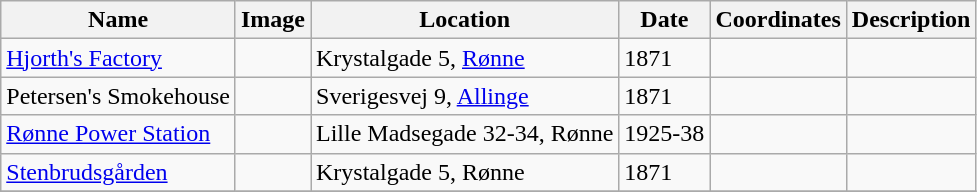<table class="wikitable sortable">
<tr>
<th>Name</th>
<th>Image</th>
<th>Location</th>
<th>Date</th>
<th>Coordinates</th>
<th>Description</th>
</tr>
<tr>
<td><a href='#'>Hjorth's Factory</a></td>
<td></td>
<td>Krystalgade 5, <a href='#'>Rønne</a></td>
<td>1871</td>
<td></td>
</tr>
<tr>
<td>Petersen's Smokehouse</td>
<td></td>
<td>Sverigesvej 9, <a href='#'>Allinge</a></td>
<td>1871</td>
<td></td>
<td></td>
</tr>
<tr>
<td><a href='#'>Rønne Power Station</a></td>
<td></td>
<td>Lille Madsegade 32-34, Rønne</td>
<td>1925-38</td>
<td></td>
<td></td>
</tr>
<tr>
<td><a href='#'>Stenbrudsgården</a></td>
<td></td>
<td>Krystalgade 5, Rønne</td>
<td>1871</td>
<td></td>
<td></td>
</tr>
<tr>
</tr>
</table>
